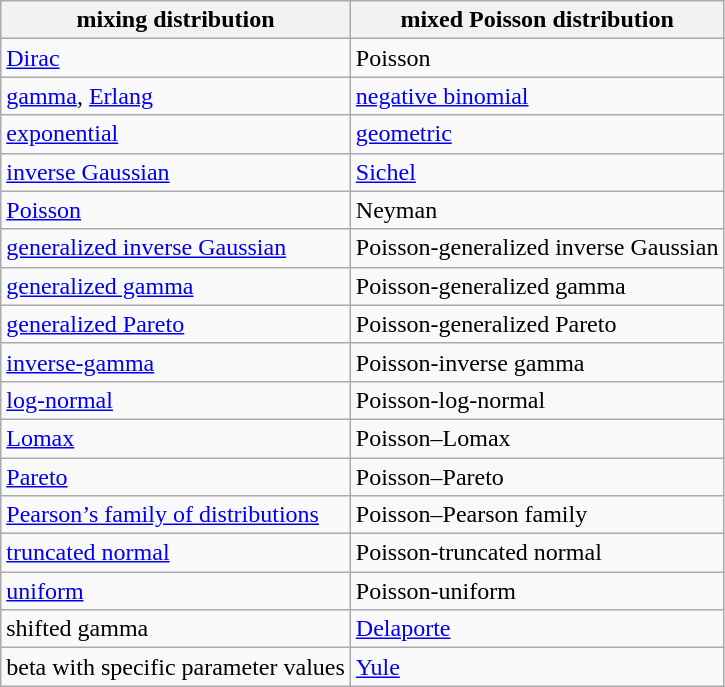<table class="wikitable">
<tr>
<th>mixing distribution</th>
<th>mixed Poisson distribution</th>
</tr>
<tr>
<td><a href='#'>Dirac</a></td>
<td>Poisson</td>
</tr>
<tr>
<td><a href='#'>gamma</a>, <a href='#'>Erlang</a></td>
<td><a href='#'>negative binomial</a></td>
</tr>
<tr>
<td><a href='#'>exponential</a></td>
<td><a href='#'>geometric</a></td>
</tr>
<tr>
<td><a href='#'>inverse Gaussian</a></td>
<td><a href='#'>Sichel</a></td>
</tr>
<tr>
<td><a href='#'>Poisson</a></td>
<td>Neyman</td>
</tr>
<tr>
<td><a href='#'>generalized inverse Gaussian</a></td>
<td>Poisson-generalized inverse Gaussian</td>
</tr>
<tr>
<td><a href='#'>generalized gamma</a></td>
<td>Poisson-generalized gamma</td>
</tr>
<tr>
<td><a href='#'>generalized Pareto</a></td>
<td>Poisson-generalized Pareto</td>
</tr>
<tr>
<td><a href='#'>inverse-gamma</a></td>
<td>Poisson-inverse gamma</td>
</tr>
<tr>
<td><a href='#'>log-normal</a></td>
<td>Poisson-log-normal</td>
</tr>
<tr>
<td><a href='#'>Lomax</a></td>
<td>Poisson–Lomax</td>
</tr>
<tr>
<td><a href='#'>Pareto</a></td>
<td>Poisson–Pareto</td>
</tr>
<tr>
<td><a href='#'>Pearson’s family of distributions</a></td>
<td>Poisson–Pearson family</td>
</tr>
<tr>
<td><a href='#'>truncated normal</a></td>
<td>Poisson-truncated normal</td>
</tr>
<tr>
<td><a href='#'>uniform</a></td>
<td>Poisson-uniform</td>
</tr>
<tr>
<td>shifted gamma</td>
<td><a href='#'>Delaporte</a></td>
</tr>
<tr>
<td>beta with specific parameter values</td>
<td><a href='#'>Yule</a></td>
</tr>
</table>
